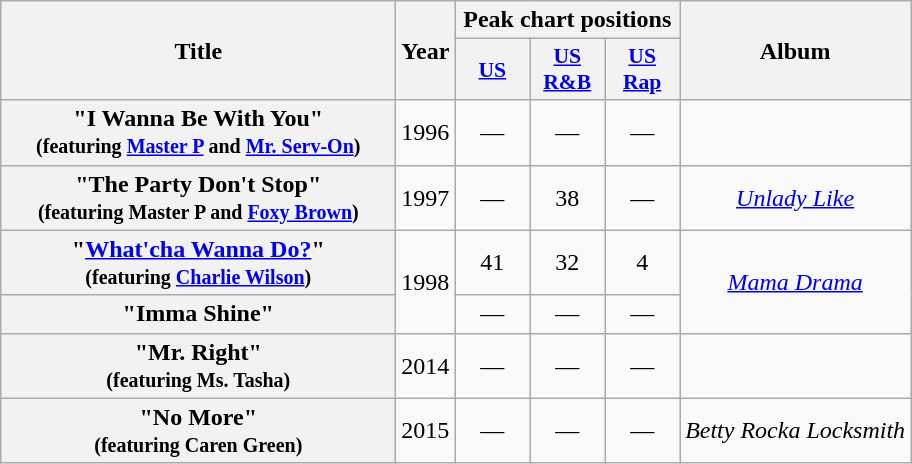<table class="wikitable plainrowheaders" style="text-align:center;">
<tr>
<th scope="col" rowspan="2" style="width:16em;">Title</th>
<th scope="col" rowspan="2">Year</th>
<th scope="col" colspan="3">Peak chart positions</th>
<th scope="col" rowspan="2">Album</th>
</tr>
<tr>
<th style="width:3em; font-size:90%"><a href='#'>US</a></th>
<th style="width:3em; font-size:90%"><a href='#'>US<br>R&B</a></th>
<th style="width:3em; font-size:90%"><a href='#'>US<br>Rap</a></th>
</tr>
<tr>
<th scope="row">"I Wanna Be With You"<br><small>(featuring <a href='#'>Master P</a> and <a href='#'>Mr. Serv-On</a>)</small></th>
<td rowspan="1">1996</td>
<td>—</td>
<td>—</td>
<td>—</td>
<td></td>
</tr>
<tr>
<th scope="row">"The Party Don't Stop"<br><small>(featuring Master P and <a href='#'>Foxy Brown</a>)</small></th>
<td rowspan="1">1997</td>
<td>—</td>
<td>38</td>
<td>—</td>
<td><em><a href='#'>Unlady Like</a></em></td>
</tr>
<tr>
<th scope="row">"<a href='#'>What'cha Wanna Do?</a>"<br><small>(featuring <a href='#'>Charlie Wilson</a>)</small></th>
<td rowspan="2">1998</td>
<td>41</td>
<td>32</td>
<td>4</td>
<td rowspan="2"><em><a href='#'>Mama Drama</a></em></td>
</tr>
<tr>
<th scope="row">"Imma Shine"</th>
<td>—</td>
<td>—</td>
<td>—</td>
</tr>
<tr>
<th scope="row">"Mr. Right"<br><small>(featuring Ms. Tasha)</small></th>
<td>2014</td>
<td>—</td>
<td>—</td>
<td>—</td>
<td></td>
</tr>
<tr>
<th scope="row">"No More"<br><small>(featuring Caren Green)</small></th>
<td>2015</td>
<td>—</td>
<td>—</td>
<td>—</td>
<td><em>Betty Rocka Locksmith</em></td>
</tr>
</table>
